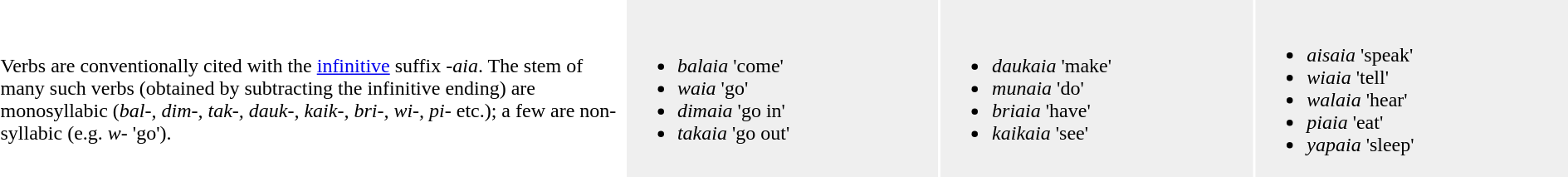<table>
<tr>
<td><br>Verbs are conventionally cited with the <a href='#'>infinitive</a> suffix <em>-aia</em>. The stem of many such verbs (obtained by subtracting the infinitive ending) are monosyllabic (<em>bal-, dim-, tak-, dauk-, kaik-, bri-, wi-, pi-</em> etc.); a few are non-syllabic (e.g. <em>w-</em> 'go').</td>
<td style="width:20%; background:#efefef;"><br><ul><li><em>balaia</em> 'come'</li><li><em>waia</em> 'go'</li><li><em>dimaia</em> 'go in'</li><li><em>takaia</em> 'go out'</li></ul></td>
<td style="width:20%; background:#efefef;"><br><ul><li><em>daukaia</em> 'make'</li><li><em>munaia</em> 'do'</li><li><em>briaia</em> 'have'</li><li><em>kaikaia</em> 'see'</li></ul></td>
<td style="width:20%; background:#efefef;"><br><ul><li><em>aisaia</em> 'speak'</li><li><em>wiaia</em> 'tell'</li><li><em>walaia</em> 'hear'</li><li><em>piaia</em> 'eat'</li><li><em>yapaia</em> 'sleep'</li></ul></td>
</tr>
</table>
